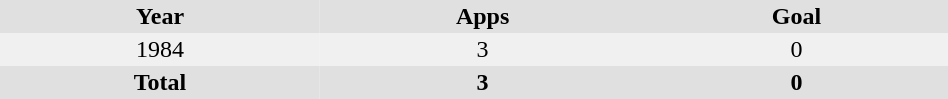<table border="0" cellpadding="2" cellspacing="0" style="width:50%;">
<tr style="text-align:center; background:#e0e0e0;">
<th>Year</th>
<th>Apps</th>
<th>Goal</th>
</tr>
<tr style="text-align:center; background:#f0f0f0;">
<td>1984</td>
<td>3</td>
<td>0</td>
</tr>
<tr style="text-align:center; background:#e0e0e0;">
<th colspan="1">Total</th>
<th style="text-align:center;">3</th>
<th style="text-align:center;">0</th>
</tr>
</table>
